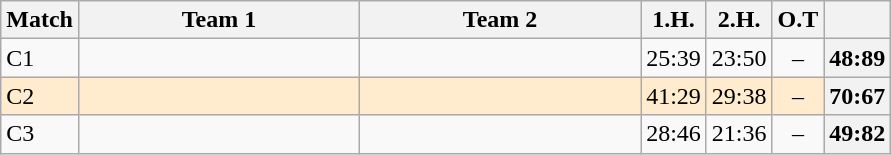<table class="wikitable">
<tr>
<th>Match</th>
<th align="left" width="180">Team 1</th>
<th align="left" width="180">Team 2</th>
<th>1.H.</th>
<th>2.H.</th>
<th>O.T</th>
<th></th>
</tr>
<tr>
<td>C1</td>
<td></td>
<td></td>
<td>25:39</td>
<td>23:50</td>
<td align="center">–</td>
<th align="center">48:89</th>
</tr>
<tr bgcolor="#FFECCE">
<td>C2</td>
<td></td>
<td></td>
<td>41:29</td>
<td>29:38</td>
<td align="center">–</td>
<th align="center">70:67</th>
</tr>
<tr>
<td>C3</td>
<td></td>
<td></td>
<td>28:46</td>
<td>21:36</td>
<td align="center">–</td>
<th align="center">49:82</th>
</tr>
</table>
